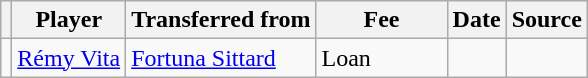<table class="wikitable plainrowheaders sortable">
<tr>
<th></th>
<th scope="col">Player</th>
<th>Transferred from</th>
<th style="width: 80px;">Fee</th>
<th scope="col">Date</th>
<th scope="col">Source</th>
</tr>
<tr>
<td align="center"></td>
<td> <a href='#'>Rémy Vita</a></td>
<td> <a href='#'>Fortuna Sittard</a></td>
<td>Loan</td>
<td></td>
<td></td>
</tr>
</table>
